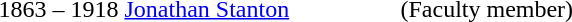<table>
<tr>
<td width="80">1863 – 1918</td>
<td width="180"><a href='#'>Jonathan Stanton</a></td>
<td>(Faculty member)</td>
</tr>
</table>
